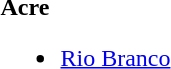<table>
<tr>
<td><strong>Acre</strong><br><ul><li><a href='#'>Rio Branco</a></li></ul></td>
</tr>
</table>
